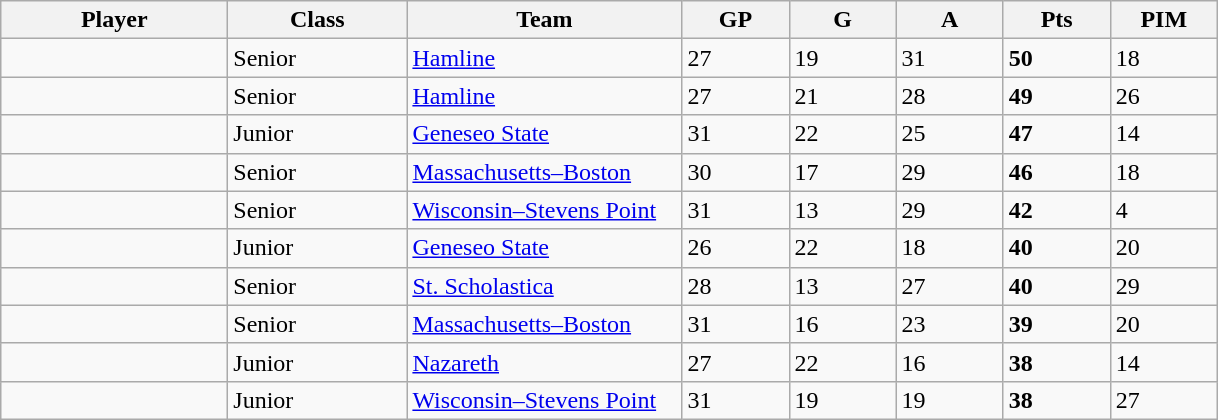<table class="wikitable sortable">
<tr>
<th style="width: 9em;">Player</th>
<th style="width: 7em;">Class</th>
<th style="width: 11em;">Team</th>
<th style="width: 4em;">GP</th>
<th style="width: 4em;">G</th>
<th style="width: 4em;">A</th>
<th style="width: 4em;">Pts</th>
<th style="width: 4em;">PIM</th>
</tr>
<tr>
<td></td>
<td>Senior</td>
<td><a href='#'>Hamline</a></td>
<td>27</td>
<td>19</td>
<td>31</td>
<td><strong>50</strong></td>
<td>18</td>
</tr>
<tr>
<td></td>
<td>Senior</td>
<td><a href='#'>Hamline</a></td>
<td>27</td>
<td>21</td>
<td>28</td>
<td><strong>49</strong></td>
<td>26</td>
</tr>
<tr>
<td></td>
<td>Junior</td>
<td><a href='#'>Geneseo State</a></td>
<td>31</td>
<td>22</td>
<td>25</td>
<td><strong>47</strong></td>
<td>14</td>
</tr>
<tr>
<td></td>
<td>Senior</td>
<td><a href='#'>Massachusetts–Boston</a></td>
<td>30</td>
<td>17</td>
<td>29</td>
<td><strong>46</strong></td>
<td>18</td>
</tr>
<tr>
<td></td>
<td>Senior</td>
<td><a href='#'>Wisconsin–Stevens Point</a></td>
<td>31</td>
<td>13</td>
<td>29</td>
<td><strong>42</strong></td>
<td>4</td>
</tr>
<tr>
<td></td>
<td>Junior</td>
<td><a href='#'>Geneseo State</a></td>
<td>26</td>
<td>22</td>
<td>18</td>
<td><strong>40</strong></td>
<td>20</td>
</tr>
<tr>
<td></td>
<td>Senior</td>
<td><a href='#'>St. Scholastica</a></td>
<td>28</td>
<td>13</td>
<td>27</td>
<td><strong>40</strong></td>
<td>29</td>
</tr>
<tr>
<td></td>
<td>Senior</td>
<td><a href='#'>Massachusetts–Boston</a></td>
<td>31</td>
<td>16</td>
<td>23</td>
<td><strong>39</strong></td>
<td>20</td>
</tr>
<tr>
<td></td>
<td>Junior</td>
<td><a href='#'>Nazareth</a></td>
<td>27</td>
<td>22</td>
<td>16</td>
<td><strong>38</strong></td>
<td>14</td>
</tr>
<tr>
<td></td>
<td>Junior</td>
<td><a href='#'>Wisconsin–Stevens Point</a></td>
<td>31</td>
<td>19</td>
<td>19</td>
<td><strong>38</strong></td>
<td>27</td>
</tr>
</table>
